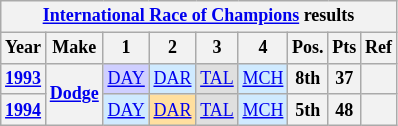<table class="wikitable" style="text-align:center; font-size:75%">
<tr>
<th colspan=9><a href='#'>International Race of Champions</a> results</th>
</tr>
<tr>
<th>Year</th>
<th>Make</th>
<th>1</th>
<th>2</th>
<th>3</th>
<th>4</th>
<th>Pos.</th>
<th>Pts</th>
<th>Ref</th>
</tr>
<tr>
<th><a href='#'>1993</a></th>
<th rowspan=2><a href='#'>Dodge</a></th>
<td style="background:#CFCFFF;"><a href='#'>DAY</a><br></td>
<td style="background:#CFEAFF;"><a href='#'>DAR</a><br></td>
<td style="background:#DFDFDF;"><a href='#'>TAL</a><br></td>
<td style="background:#CFEAFF;"><a href='#'>MCH</a><br></td>
<th>8th</th>
<th>37</th>
<th></th>
</tr>
<tr>
<th><a href='#'>1994</a></th>
<td style="background:#CFEAFF;"><a href='#'>DAY</a><br></td>
<td style="background:#FFDF9F;"><a href='#'>DAR</a><br></td>
<td style="background:#DFDFDF;"><a href='#'>TAL</a><br></td>
<td style="background:#CFEAFF;"><a href='#'>MCH</a><br></td>
<th>5th</th>
<th>48</th>
<th></th>
</tr>
</table>
